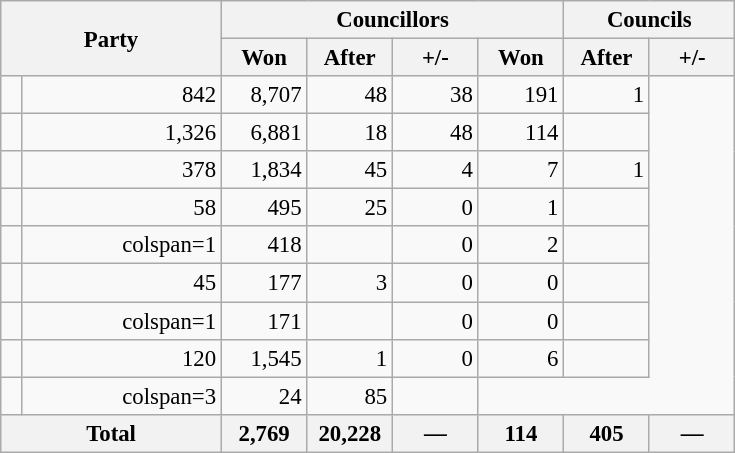<table id="results" class="wikitable " style="text-align:right; font-size:95%;">
<tr>
<th colspan="2" rowspan="2" style="width:140px;">Party</th>
<th colspan="4">Councillors</th>
<th colspan="3">Councils</th>
</tr>
<tr>
<th style="width:50px; ">Won</th>
<th style="width:50px;">After</th>
<th style="width:50px;">+/-</th>
<th style="width:50px;">Won</th>
<th style="width:50px;">After</th>
<th style="width:50px;">+/-</th>
</tr>
<tr>
<td></td>
<td>842</td>
<td>8,707</td>
<td>48</td>
<td>38</td>
<td>191</td>
<td>1</td>
</tr>
<tr>
<td></td>
<td>1,326</td>
<td>6,881</td>
<td>18</td>
<td>48</td>
<td>114</td>
<td></td>
</tr>
<tr>
<td></td>
<td>378</td>
<td>1,834</td>
<td>45</td>
<td>4</td>
<td>7</td>
<td>1</td>
</tr>
<tr>
<td></td>
<td>58</td>
<td>495</td>
<td>25</td>
<td>0</td>
<td>1</td>
<td></td>
</tr>
<tr>
<td></td>
<td>colspan=1 </td>
<td>418</td>
<td></td>
<td>0</td>
<td>2</td>
<td></td>
</tr>
<tr>
<td></td>
<td>45</td>
<td>177</td>
<td>3</td>
<td>0</td>
<td>0</td>
<td></td>
</tr>
<tr>
<td></td>
<td>colspan=1 </td>
<td>171</td>
<td></td>
<td>0</td>
<td>0</td>
<td></td>
</tr>
<tr>
<td></td>
<td>120</td>
<td>1,545</td>
<td>1</td>
<td>0</td>
<td>6</td>
<td></td>
</tr>
<tr>
<td></td>
<td>colspan=3 </td>
<td>24</td>
<td>85</td>
<td></td>
</tr>
<tr>
<th colspan="2" style="background:#f2f2f2 ">Total</th>
<th style="background:#f2f2f2;"><strong>2,769</strong></th>
<th style="background:#f2f2f2;"><strong>20,228</strong></th>
<th style="background:#f2f2f2;"><strong>—</strong></th>
<th style="background:#f2f2f2;"><strong>114</strong></th>
<th style="background:#f2f2f2;"><strong>405</strong></th>
<th style="background:#f2f2f2;"><strong>—</strong></th>
</tr>
</table>
